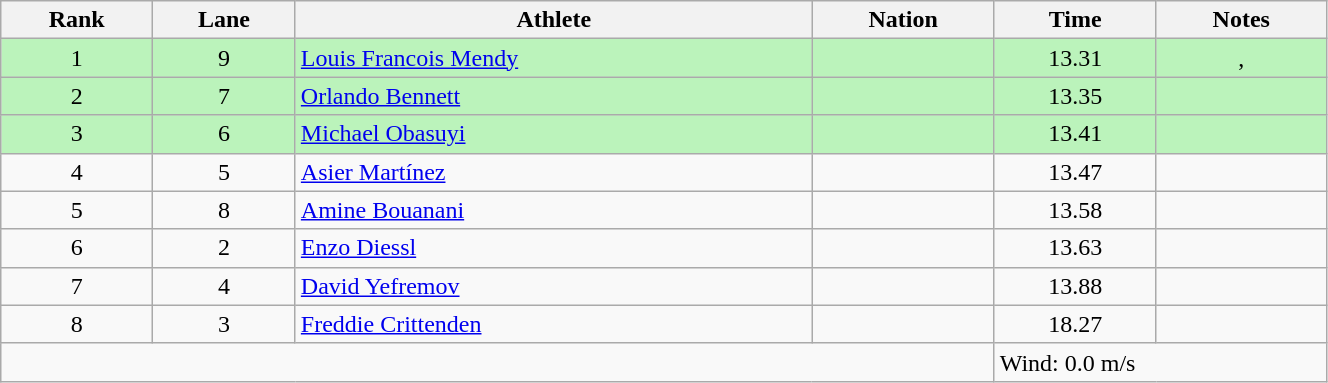<table class="wikitable sortable" style="text-align:center;width: 70%;">
<tr>
<th>Rank</th>
<th>Lane</th>
<th>Athlete</th>
<th>Nation</th>
<th>Time</th>
<th>Notes</th>
</tr>
<tr bgcolor="#bbf3bb">
<td>1</td>
<td>9</td>
<td align=left><a href='#'>Louis Francois Mendy</a></td>
<td align=left></td>
<td>13.31</td>
<td>, </td>
</tr>
<tr bgcolor="#bbf3bb">
<td>2</td>
<td>7</td>
<td align=left><a href='#'>Orlando Bennett</a></td>
<td align=left></td>
<td>13.35</td>
<td></td>
</tr>
<tr bgcolor="#bbf3bb">
<td>3</td>
<td>6</td>
<td align=left><a href='#'>Michael Obasuyi</a></td>
<td align=left></td>
<td>13.41</td>
<td></td>
</tr>
<tr>
<td>4</td>
<td>5</td>
<td align=left><a href='#'>Asier Martínez</a></td>
<td align=left></td>
<td>13.47</td>
<td></td>
</tr>
<tr>
<td>5</td>
<td>8</td>
<td align=left><a href='#'>Amine Bouanani</a></td>
<td align=left></td>
<td>13.58</td>
<td></td>
</tr>
<tr>
<td>6</td>
<td>2</td>
<td align=left><a href='#'>Enzo Diessl</a></td>
<td align=left></td>
<td>13.63</td>
<td></td>
</tr>
<tr>
<td>7</td>
<td>4</td>
<td align=left><a href='#'>David Yefremov</a></td>
<td align=left></td>
<td>13.88</td>
<td></td>
</tr>
<tr>
<td>8</td>
<td>3</td>
<td align=left><a href='#'>Freddie Crittenden</a></td>
<td align=left></td>
<td>18.27</td>
<td></td>
</tr>
<tr class="sortbottom">
<td colspan="4"></td>
<td colspan="2" style="text-align:left;">Wind: 0.0 m/s</td>
</tr>
</table>
